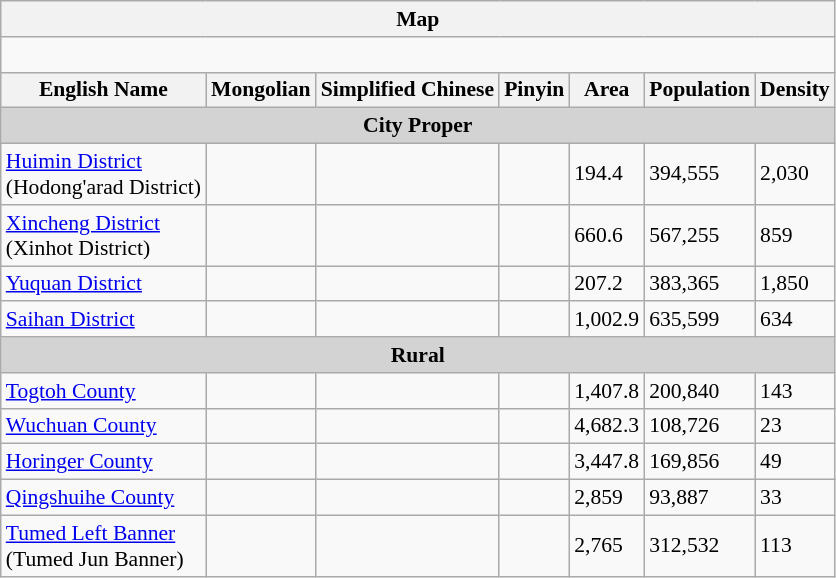<table class="wikitable"  style="font-size:90%;" align=center>
<tr>
<th colspan="7">Map</th>
</tr>
<tr>
<td colspan="7"><div><br> 










</div></td>
</tr>
<tr>
<th>English Name</th>
<th>Mongolian</th>
<th>Simplified Chinese</th>
<th>Pinyin</th>
<th>Area</th>
<th>Population</th>
<th>Density</th>
</tr>
<tr>
<td colspan="8" align="center" bgcolor="#D3D3D3"><strong>City Proper</strong></td>
</tr>
<tr>
<td><a href='#'>Huimin District</a><br>(Hodong'arad District)</td>
<td><br></td>
<td></td>
<td></td>
<td>194.4</td>
<td>394,555</td>
<td>2,030</td>
</tr>
<tr>
<td><a href='#'>Xincheng District</a><br>(Xinhot District)</td>
<td><br></td>
<td></td>
<td></td>
<td>660.6</td>
<td>567,255</td>
<td>859</td>
</tr>
<tr>
<td><a href='#'>Yuquan District</a></td>
<td><br></td>
<td></td>
<td></td>
<td>207.2</td>
<td>383,365</td>
<td>1,850</td>
</tr>
<tr>
<td><a href='#'>Saihan District</a></td>
<td><br></td>
<td></td>
<td></td>
<td>1,002.9</td>
<td>635,599</td>
<td>634</td>
</tr>
<tr>
<td colspan="8" align="center" bgcolor="#D3D3D3"><strong>Rural</strong></td>
</tr>
<tr>
<td><a href='#'>Togtoh County</a></td>
<td><br></td>
<td></td>
<td></td>
<td>1,407.8</td>
<td>200,840</td>
<td>143</td>
</tr>
<tr>
<td><a href='#'>Wuchuan County</a></td>
<td><br></td>
<td></td>
<td></td>
<td>4,682.3</td>
<td>108,726</td>
<td>23</td>
</tr>
<tr>
<td><a href='#'>Horinger County</a></td>
<td><br></td>
<td></td>
<td></td>
<td>3,447.8</td>
<td>169,856</td>
<td>49</td>
</tr>
<tr>
<td><a href='#'>Qingshuihe County</a></td>
<td><br></td>
<td></td>
<td></td>
<td>2,859</td>
<td>93,887</td>
<td>33</td>
</tr>
<tr>
<td><a href='#'>Tumed Left Banner</a><br>(Tumed Jun Banner)</td>
<td><br></td>
<td></td>
<td></td>
<td>2,765</td>
<td>312,532</td>
<td>113</td>
</tr>
</table>
